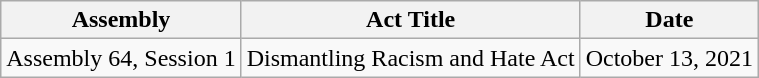<table class="wikitable">
<tr>
<th>Assembly</th>
<th>Act Title</th>
<th>Date</th>
</tr>
<tr>
<td>Assembly 64, Session 1</td>
<td>Dismantling Racism and Hate Act</td>
<td>October 13, 2021</td>
</tr>
</table>
